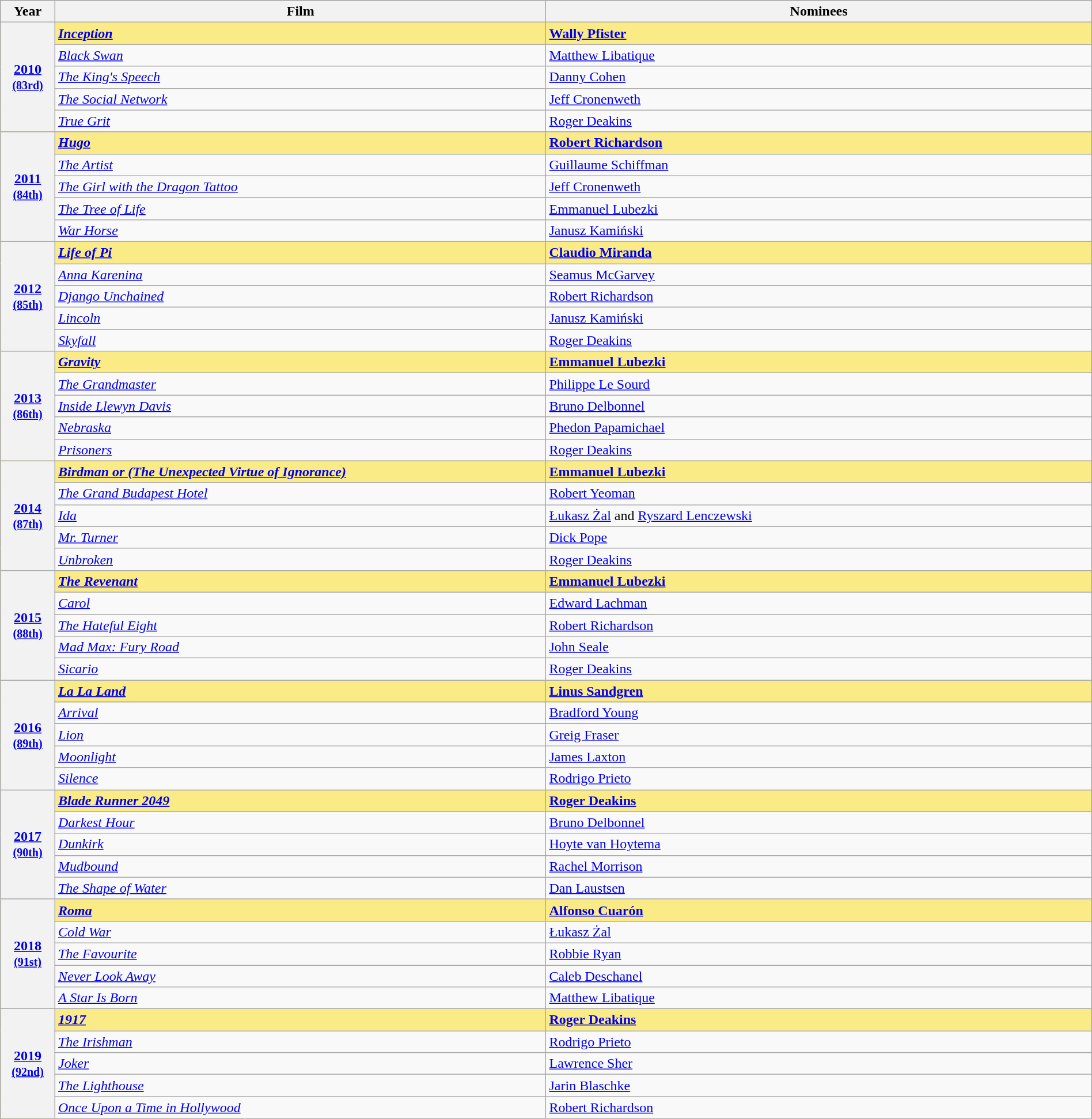<table class="wikitable" style="width:100%">
<tr style="background:#bebebe;">
<th style="width:5%;">Year</th>
<th style="width:45%;">Film</th>
<th style="width:50%;">Nominees</th>
</tr>
<tr style="background:#FAEB86">
<th rowspan="5"><a href='#'>2010</a><br><small><a href='#'>(83rd)</a></small></th>
<td><strong><em><a href='#'>Inception</a></em></strong></td>
<td><strong><a href='#'>Wally Pfister</a></strong></td>
</tr>
<tr>
<td><em><a href='#'>Black Swan</a></em></td>
<td><a href='#'>Matthew Libatique</a></td>
</tr>
<tr>
<td><em><a href='#'>The King's Speech</a></em></td>
<td><a href='#'>Danny Cohen</a></td>
</tr>
<tr>
<td><em><a href='#'>The Social Network</a></em></td>
<td><a href='#'>Jeff Cronenweth</a></td>
</tr>
<tr>
<td><em><a href='#'>True Grit</a></em></td>
<td><a href='#'>Roger Deakins</a></td>
</tr>
<tr style="background:#FAEB86">
<th rowspan="5"><a href='#'>2011</a><br><small><a href='#'>(84th)</a></small></th>
<td><strong><em><a href='#'>Hugo</a></em></strong></td>
<td><strong><a href='#'>Robert Richardson</a></strong></td>
</tr>
<tr>
<td><em><a href='#'>The Artist</a></em></td>
<td><a href='#'>Guillaume Schiffman</a></td>
</tr>
<tr>
<td><em><a href='#'>The Girl with the Dragon Tattoo</a></em></td>
<td><a href='#'>Jeff Cronenweth</a></td>
</tr>
<tr>
<td><em><a href='#'>The Tree of Life</a></em></td>
<td><a href='#'>Emmanuel Lubezki</a></td>
</tr>
<tr>
<td><em><a href='#'>War Horse</a></em></td>
<td><a href='#'>Janusz Kamiński</a></td>
</tr>
<tr style="background:#FAEB86">
<th rowspan="5"><a href='#'>2012</a><br><small><a href='#'>(85th)</a></small></th>
<td><strong><em><a href='#'>Life of Pi</a></em></strong></td>
<td><strong><a href='#'>Claudio Miranda</a></strong></td>
</tr>
<tr>
<td><em><a href='#'>Anna Karenina</a></em></td>
<td><a href='#'>Seamus McGarvey</a></td>
</tr>
<tr>
<td><em><a href='#'>Django Unchained</a></em></td>
<td><a href='#'>Robert Richardson</a></td>
</tr>
<tr>
<td><em><a href='#'>Lincoln</a></em></td>
<td><a href='#'>Janusz Kamiński</a></td>
</tr>
<tr>
<td><em><a href='#'>Skyfall</a></em></td>
<td><a href='#'>Roger Deakins</a></td>
</tr>
<tr style="background:#FAEB86">
<th rowspan="5"><a href='#'>2013</a><br><small><a href='#'>(86th)</a></small></th>
<td><strong><em><a href='#'>Gravity</a></em></strong></td>
<td><strong><a href='#'>Emmanuel Lubezki</a></strong></td>
</tr>
<tr>
<td><em><a href='#'>The Grandmaster</a></em></td>
<td><a href='#'>Philippe Le Sourd</a></td>
</tr>
<tr>
<td><em><a href='#'>Inside Llewyn Davis</a></em></td>
<td><a href='#'>Bruno Delbonnel</a></td>
</tr>
<tr>
<td><em><a href='#'>Nebraska</a></em></td>
<td><a href='#'>Phedon Papamichael</a></td>
</tr>
<tr>
<td><em><a href='#'>Prisoners</a></em></td>
<td><a href='#'>Roger Deakins</a></td>
</tr>
<tr style="background:#FAEB86">
<th rowspan="5"><a href='#'>2014</a><br><small><a href='#'>(87th)</a></small></th>
<td><strong><em><a href='#'>Birdman or (The Unexpected Virtue of Ignorance)</a></em></strong></td>
<td><strong><a href='#'>Emmanuel Lubezki</a></strong></td>
</tr>
<tr>
<td><em><a href='#'>The Grand Budapest Hotel</a></em></td>
<td><a href='#'>Robert Yeoman</a></td>
</tr>
<tr>
<td><em><a href='#'>Ida</a></em></td>
<td><a href='#'>Łukasz Żal</a> and <a href='#'>Ryszard Lenczewski</a></td>
</tr>
<tr>
<td><em><a href='#'>Mr. Turner</a></em></td>
<td><a href='#'>Dick Pope</a></td>
</tr>
<tr>
<td><em><a href='#'>Unbroken</a></em></td>
<td><a href='#'>Roger Deakins</a></td>
</tr>
<tr style="background:#FAEB86">
<th rowspan="5"><a href='#'>2015</a><br><small><a href='#'>(88th)</a></small></th>
<td><strong><em><a href='#'>The Revenant</a></em></strong></td>
<td><strong><a href='#'>Emmanuel Lubezki</a></strong></td>
</tr>
<tr>
<td><em><a href='#'>Carol</a></em></td>
<td><a href='#'>Edward Lachman</a></td>
</tr>
<tr>
<td><em><a href='#'>The Hateful Eight</a></em></td>
<td><a href='#'>Robert Richardson</a></td>
</tr>
<tr>
<td><em><a href='#'>Mad Max: Fury Road</a></em></td>
<td><a href='#'>John Seale</a></td>
</tr>
<tr>
<td><em><a href='#'>Sicario</a></em></td>
<td><a href='#'>Roger Deakins</a></td>
</tr>
<tr style="background:#FAEB86">
<th rowspan="5"><a href='#'>2016</a><br><small><a href='#'>(89th)</a></small> <br></th>
<td><strong><em><a href='#'>La La Land</a></em></strong></td>
<td><strong><a href='#'>Linus Sandgren</a></strong></td>
</tr>
<tr>
<td><em><a href='#'>Arrival</a></em></td>
<td><a href='#'>Bradford Young</a></td>
</tr>
<tr>
<td><em><a href='#'>Lion</a></em></td>
<td><a href='#'>Greig Fraser</a></td>
</tr>
<tr>
<td><em><a href='#'>Moonlight</a></em></td>
<td><a href='#'>James Laxton</a></td>
</tr>
<tr>
<td><em><a href='#'>Silence</a></em></td>
<td><a href='#'>Rodrigo Prieto</a></td>
</tr>
<tr>
<th rowspan="5" style="text-align:center"><a href='#'>2017</a><br><small><a href='#'>(90th)</a></small></th>
<td style="background:#FAEB86"><strong><em><a href='#'>Blade Runner 2049</a></em></strong></td>
<td style="background:#FAEB86"><strong><a href='#'>Roger Deakins</a></strong></td>
</tr>
<tr>
<td><em><a href='#'>Darkest Hour</a></em></td>
<td><a href='#'>Bruno Delbonnel</a></td>
</tr>
<tr>
<td><em><a href='#'>Dunkirk</a></em></td>
<td><a href='#'>Hoyte van Hoytema</a></td>
</tr>
<tr>
<td><em><a href='#'>Mudbound</a></em></td>
<td><a href='#'>Rachel Morrison</a></td>
</tr>
<tr>
<td><em><a href='#'>The Shape of Water</a></em></td>
<td><a href='#'>Dan Laustsen</a></td>
</tr>
<tr style="background:#FAEB86">
<th rowspan="5"><a href='#'>2018</a><br><small><a href='#'>(91st)</a></small></th>
<td><strong><em><a href='#'>Roma</a></em></strong></td>
<td><strong><a href='#'>Alfonso Cuarón</a></strong></td>
</tr>
<tr>
<td><em><a href='#'>Cold War</a></em></td>
<td><a href='#'>Łukasz Żal</a></td>
</tr>
<tr>
<td><em><a href='#'>The Favourite</a></em></td>
<td><a href='#'>Robbie Ryan</a></td>
</tr>
<tr>
<td><em><a href='#'>Never Look Away</a></em></td>
<td><a href='#'>Caleb Deschanel</a></td>
</tr>
<tr>
<td><em><a href='#'>A Star Is Born</a></em></td>
<td><a href='#'>Matthew Libatique</a></td>
</tr>
<tr style="background:#FAEB86">
<th rowspan="5"><a href='#'>2019</a><br><small><a href='#'>(92nd)</a></small></th>
<td><strong><em><a href='#'>1917</a></em></strong></td>
<td><strong><a href='#'>Roger Deakins</a></strong></td>
</tr>
<tr>
<td><em><a href='#'>The Irishman</a></em></td>
<td><a href='#'>Rodrigo Prieto</a></td>
</tr>
<tr>
<td><em><a href='#'>Joker</a></em></td>
<td><a href='#'>Lawrence Sher</a></td>
</tr>
<tr>
<td><em><a href='#'>The Lighthouse</a></em></td>
<td><a href='#'>Jarin Blaschke</a></td>
</tr>
<tr>
<td><em><a href='#'>Once Upon a Time in Hollywood</a></em></td>
<td><a href='#'>Robert Richardson</a></td>
</tr>
</table>
